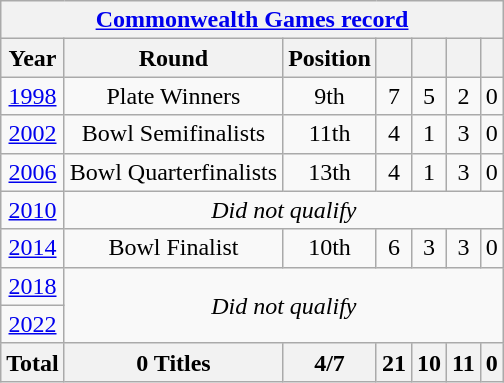<table class="wikitable" style="text-align: center;">
<tr>
<th colspan=7><a href='#'>Commonwealth Games record</a></th>
</tr>
<tr>
<th>Year</th>
<th>Round</th>
<th>Position</th>
<th></th>
<th></th>
<th></th>
<th></th>
</tr>
<tr>
<td> <a href='#'>1998</a></td>
<td>Plate Winners</td>
<td>9th</td>
<td>7</td>
<td>5</td>
<td>2</td>
<td>0</td>
</tr>
<tr>
<td> <a href='#'>2002</a></td>
<td>Bowl Semifinalists</td>
<td>11th</td>
<td>4</td>
<td>1</td>
<td>3</td>
<td>0</td>
</tr>
<tr>
<td> <a href='#'>2006</a></td>
<td>Bowl Quarterfinalists</td>
<td>13th</td>
<td>4</td>
<td>1</td>
<td>3</td>
<td>0</td>
</tr>
<tr>
<td> <a href='#'>2010</a></td>
<td colspan=6><em>Did not qualify</em></td>
</tr>
<tr>
<td> <a href='#'>2014</a></td>
<td>Bowl Finalist</td>
<td>10th</td>
<td>6</td>
<td>3</td>
<td>3</td>
<td>0</td>
</tr>
<tr>
<td> <a href='#'>2018</a></td>
<td colspan="6" rowspan="2"><em>Did not qualify</em></td>
</tr>
<tr>
<td> <a href='#'>2022</a></td>
</tr>
<tr>
<th>Total</th>
<th>0 Titles</th>
<th>4/7</th>
<th>21</th>
<th>10</th>
<th>11</th>
<th>0</th>
</tr>
</table>
